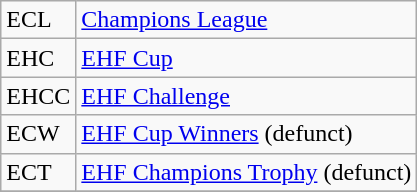<table class="wikitable">
<tr>
<td>ECL</td>
<td><a href='#'>Champions League</a></td>
</tr>
<tr>
<td>EHC</td>
<td><a href='#'>EHF Cup</a></td>
</tr>
<tr>
<td>EHCC</td>
<td><a href='#'>EHF Challenge</a></td>
</tr>
<tr>
<td>ECW</td>
<td><a href='#'>EHF Cup Winners</a> (defunct)</td>
</tr>
<tr>
<td>ECT</td>
<td><a href='#'>EHF Champions Trophy</a> (defunct)</td>
</tr>
<tr>
</tr>
</table>
